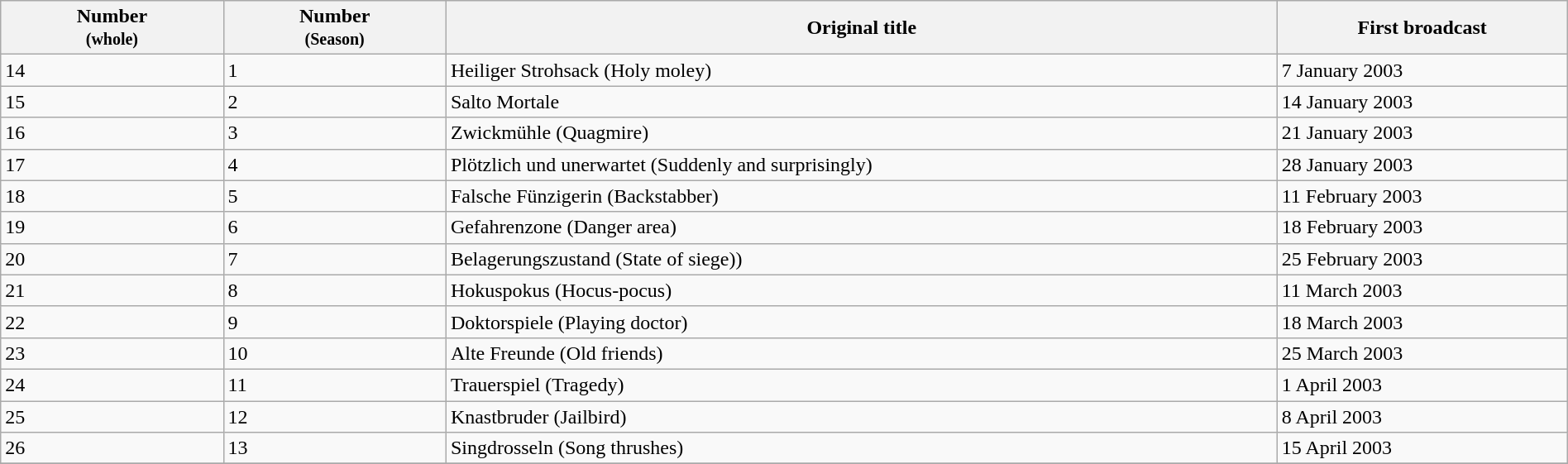<table class="wikitable" width="100%">
<tr>
<th width="75"><strong>Number</strong><br> <small> (whole) </small></th>
<th width="75"><strong>Number</strong><br> <small> (Season) </small></th>
<th width="300">Original title</th>
<th width="100">First broadcast</th>
</tr>
<tr>
<td>14</td>
<td>1</td>
<td>Heiliger Strohsack (Holy moley)</td>
<td>7 January 2003</td>
</tr>
<tr>
<td>15</td>
<td>2</td>
<td>Salto Mortale</td>
<td>14 January 2003</td>
</tr>
<tr>
<td>16</td>
<td>3</td>
<td>Zwickmühle (Quagmire)</td>
<td>21 January 2003</td>
</tr>
<tr>
<td>17</td>
<td>4</td>
<td>Plötzlich und unerwartet (Suddenly and surprisingly)</td>
<td>28 January 2003</td>
</tr>
<tr>
<td>18</td>
<td>5</td>
<td>Falsche Fünzigerin (Backstabber)</td>
<td>11 February 2003</td>
</tr>
<tr>
<td>19</td>
<td>6</td>
<td>Gefahrenzone (Danger area)</td>
<td>18 February 2003</td>
</tr>
<tr>
<td>20</td>
<td>7</td>
<td>Belagerungszustand (State of siege))</td>
<td>25 February 2003</td>
</tr>
<tr>
<td>21</td>
<td>8</td>
<td>Hokuspokus (Hocus-pocus)</td>
<td>11 March 2003</td>
</tr>
<tr>
<td>22</td>
<td>9</td>
<td>Doktorspiele (Playing doctor)</td>
<td>18 March 2003</td>
</tr>
<tr>
<td>23</td>
<td>10</td>
<td>Alte Freunde (Old friends)</td>
<td>25 March 2003</td>
</tr>
<tr>
<td>24</td>
<td>11</td>
<td>Trauerspiel (Tragedy)</td>
<td>1 April 2003</td>
</tr>
<tr>
<td>25</td>
<td>12</td>
<td>Knastbruder (Jailbird)</td>
<td>8 April 2003</td>
</tr>
<tr>
<td>26</td>
<td>13</td>
<td>Singdrosseln (Song thrushes)</td>
<td>15 April 2003</td>
</tr>
<tr>
</tr>
</table>
